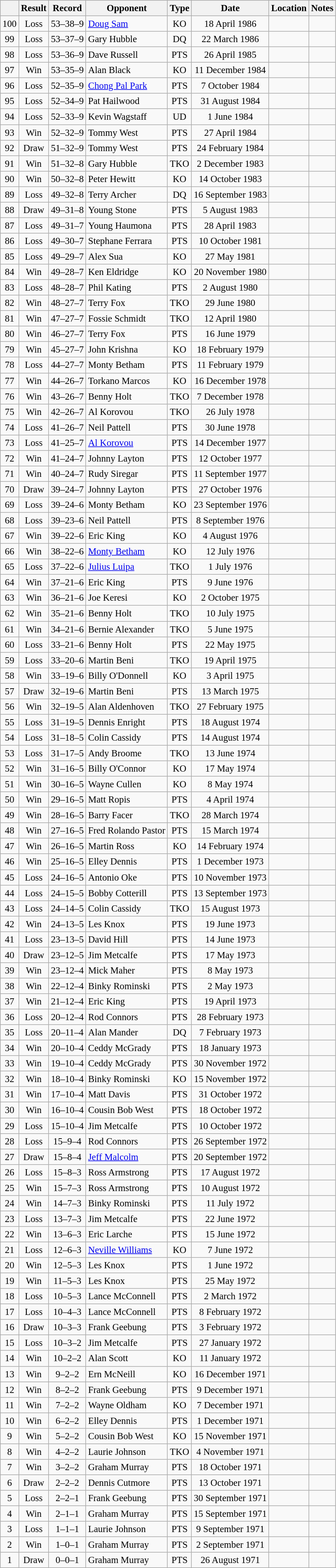<table class="wikitable" style="text-align:center; font-size:95%">
<tr>
<th></th>
<th>Result</th>
<th>Record</th>
<th>Opponent</th>
<th>Type</th>
<th>Date</th>
<th>Location</th>
<th>Notes</th>
</tr>
<tr>
<td>100</td>
<td>Loss</td>
<td>53–38–9</td>
<td style="text-align:left;"><a href='#'>Doug Sam</a></td>
<td>KO</td>
<td>18 April 1986</td>
<td style="text-align:left;"></td>
<td style="text-align:left;"></td>
</tr>
<tr>
<td>99</td>
<td>Loss</td>
<td>53–37–9</td>
<td style="text-align:left;">Gary Hubble</td>
<td>DQ</td>
<td>22 March 1986</td>
<td style="text-align:left;"></td>
<td style="text-align:left;"></td>
</tr>
<tr>
<td>98</td>
<td>Loss</td>
<td>53–36–9</td>
<td style="text-align:left;">Dave Russell</td>
<td>PTS</td>
<td>26 April 1985</td>
<td style="text-align:left;"></td>
<td style="text-align:left;"></td>
</tr>
<tr>
<td>97</td>
<td>Win</td>
<td>53–35–9</td>
<td style="text-align:left;">Alan Black</td>
<td>KO</td>
<td>11 December 1984</td>
<td style="text-align:left;"></td>
<td style="text-align:left;"></td>
</tr>
<tr>
<td>96</td>
<td>Loss</td>
<td>52–35–9</td>
<td style="text-align:left;"><a href='#'>Chong Pal Park</a></td>
<td>PTS</td>
<td>7 October 1984</td>
<td style="text-align:left;"></td>
<td style="text-align:left;"></td>
</tr>
<tr>
<td>95</td>
<td>Loss</td>
<td>52–34–9</td>
<td style="text-align:left;">Pat Hailwood</td>
<td>PTS</td>
<td>31 August 1984</td>
<td style="text-align:left;"></td>
<td style="text-align:left;"></td>
</tr>
<tr>
<td>94</td>
<td>Loss</td>
<td>52–33–9</td>
<td style="text-align:left;">Kevin Wagstaff</td>
<td>UD</td>
<td>1 June 1984</td>
<td style="text-align:left;"></td>
<td style="text-align:left;"></td>
</tr>
<tr>
<td>93</td>
<td>Win</td>
<td>52–32–9</td>
<td style="text-align:left;">Tommy West</td>
<td>PTS</td>
<td>27 April 1984</td>
<td style="text-align:left;"></td>
<td style="text-align:left;"></td>
</tr>
<tr>
<td>92</td>
<td>Draw</td>
<td>51–32–9</td>
<td style="text-align:left;">Tommy West</td>
<td>PTS</td>
<td>24 February 1984</td>
<td style="text-align:left;"></td>
<td style="text-align:left;"></td>
</tr>
<tr>
<td>91</td>
<td>Win</td>
<td>51–32–8</td>
<td style="text-align:left;">Gary Hubble</td>
<td>TKO</td>
<td>2 December 1983</td>
<td style="text-align:left;"></td>
<td style="text-align:left;"></td>
</tr>
<tr>
<td>90</td>
<td>Win</td>
<td>50–32–8</td>
<td style="text-align:left;">Peter Hewitt</td>
<td>KO</td>
<td>14 October 1983</td>
<td style="text-align:left;"></td>
<td style="text-align:left;"></td>
</tr>
<tr>
<td>89</td>
<td>Loss</td>
<td>49–32–8</td>
<td style="text-align:left;">Terry Archer</td>
<td>DQ</td>
<td>16 September 1983</td>
<td style="text-align:left;"></td>
<td style="text-align:left;"></td>
</tr>
<tr>
<td>88</td>
<td>Draw</td>
<td>49–31–8</td>
<td style="text-align:left;">Young Stone</td>
<td>PTS</td>
<td>5 August 1983</td>
<td style="text-align:left;"></td>
<td style="text-align:left;"></td>
</tr>
<tr>
<td>87</td>
<td>Loss</td>
<td>49–31–7</td>
<td style="text-align:left;">Young Haumona</td>
<td>PTS</td>
<td>28 April 1983</td>
<td style="text-align:left;"></td>
<td style="text-align:left;"></td>
</tr>
<tr>
<td>86</td>
<td>Loss</td>
<td>49–30–7</td>
<td style="text-align:left;">Stephane Ferrara</td>
<td>PTS</td>
<td>10 October 1981</td>
<td style="text-align:left;"></td>
<td style="text-align:left;"></td>
</tr>
<tr>
<td>85</td>
<td>Loss</td>
<td>49–29–7</td>
<td style="text-align:left;">Alex Sua</td>
<td>KO</td>
<td>27 May 1981</td>
<td style="text-align:left;"></td>
<td style="text-align:left;"></td>
</tr>
<tr>
<td>84</td>
<td>Win</td>
<td>49–28–7</td>
<td style="text-align:left;">Ken Eldridge</td>
<td>KO</td>
<td>20 November 1980</td>
<td style="text-align:left;"></td>
<td style="text-align:left;"></td>
</tr>
<tr>
<td>83</td>
<td>Loss</td>
<td>48–28–7</td>
<td style="text-align:left;">Phil Kating</td>
<td>PTS</td>
<td>2 August 1980</td>
<td style="text-align:left;"></td>
<td style="text-align:left;"></td>
</tr>
<tr>
<td>82</td>
<td>Win</td>
<td>48–27–7</td>
<td style="text-align:left;">Terry Fox</td>
<td>TKO</td>
<td>29 June 1980</td>
<td style="text-align:left;"></td>
<td style="text-align:left;"></td>
</tr>
<tr>
<td>81</td>
<td>Win</td>
<td>47–27–7</td>
<td style="text-align:left;">Fossie Schmidt</td>
<td>TKO</td>
<td>12 April 1980</td>
<td style="text-align:left;"></td>
<td style="text-align:left;"></td>
</tr>
<tr>
<td>80</td>
<td>Win</td>
<td>46–27–7</td>
<td style="text-align:left;">Terry Fox</td>
<td>PTS</td>
<td>16 June 1979</td>
<td style="text-align:left;"></td>
<td style="text-align:left;"></td>
</tr>
<tr>
<td>79</td>
<td>Win</td>
<td>45–27–7</td>
<td style="text-align:left;">John Krishna</td>
<td>KO</td>
<td>18 February 1979</td>
<td style="text-align:left;"></td>
<td style="text-align:left;"></td>
</tr>
<tr>
<td>78</td>
<td>Loss</td>
<td>44–27–7</td>
<td style="text-align:left;">Monty Betham</td>
<td>PTS</td>
<td>11 February 1979</td>
<td style="text-align:left;"></td>
<td style="text-align:left;"></td>
</tr>
<tr>
<td>77</td>
<td>Win</td>
<td>44–26–7</td>
<td style="text-align:left;">Torkano Marcos</td>
<td>KO</td>
<td>16 December 1978</td>
<td style="text-align:left;"></td>
<td style="text-align:left;"></td>
</tr>
<tr>
<td>76</td>
<td>Win</td>
<td>43–26–7</td>
<td style="text-align:left;">Benny Holt</td>
<td>TKO</td>
<td>7 December 1978</td>
<td style="text-align:left;"></td>
<td style="text-align:left;"></td>
</tr>
<tr>
<td>75</td>
<td>Win</td>
<td>42–26–7</td>
<td style="text-align:left;">Al Korovou</td>
<td>TKO</td>
<td>26 July 1978</td>
<td style="text-align:left;"></td>
<td style="text-align:left;"></td>
</tr>
<tr>
<td>74</td>
<td>Loss</td>
<td>41–26–7</td>
<td style="text-align:left;">Neil Pattell</td>
<td>PTS</td>
<td>30 June 1978</td>
<td style="text-align:left;"></td>
<td style="text-align:left;"></td>
</tr>
<tr>
<td>73</td>
<td>Loss</td>
<td>41–25–7</td>
<td style="text-align:left;"><a href='#'>Al Korovou</a></td>
<td>PTS</td>
<td>14 December 1977</td>
<td style="text-align:left;"></td>
<td style="text-align:left;"></td>
</tr>
<tr>
<td>72</td>
<td>Win</td>
<td>41–24–7</td>
<td style="text-align:left;">Johnny Layton</td>
<td>PTS</td>
<td>12 October 1977</td>
<td style="text-align:left;"></td>
<td style="text-align:left;"></td>
</tr>
<tr>
<td>71</td>
<td>Win</td>
<td>40–24–7</td>
<td style="text-align:left;">Rudy Siregar</td>
<td>PTS</td>
<td>11 September 1977</td>
<td style="text-align:left;"></td>
<td style="text-align:left;"></td>
</tr>
<tr>
<td>70</td>
<td>Draw</td>
<td>39–24–7</td>
<td style="text-align:left;">Johnny Layton</td>
<td>PTS</td>
<td>27 October 1976</td>
<td style="text-align:left;"></td>
<td style="text-align:left;"></td>
</tr>
<tr>
<td>69</td>
<td>Loss</td>
<td>39–24–6</td>
<td style="text-align:left;">Monty Betham</td>
<td>KO</td>
<td>23 September 1976</td>
<td style="text-align:left;"></td>
<td style="text-align:left;"></td>
</tr>
<tr>
<td>68</td>
<td>Loss</td>
<td>39–23–6</td>
<td style="text-align:left;">Neil Pattell</td>
<td>PTS</td>
<td>8 September 1976</td>
<td style="text-align:left;"></td>
<td style="text-align:left;"></td>
</tr>
<tr>
<td>67</td>
<td>Win</td>
<td>39–22–6</td>
<td style="text-align:left;">Eric King</td>
<td>KO</td>
<td>4 August 1976</td>
<td style="text-align:left;"></td>
<td style="text-align:left;"></td>
</tr>
<tr>
<td>66</td>
<td>Win</td>
<td>38–22–6</td>
<td style="text-align:left;"><a href='#'>Monty Betham</a></td>
<td>KO</td>
<td>12 July 1976</td>
<td style="text-align:left;"></td>
<td style="text-align:left;"></td>
</tr>
<tr>
<td>65</td>
<td>Loss</td>
<td>37–22–6</td>
<td style="text-align:left;"><a href='#'>Julius Luipa</a></td>
<td>TKO</td>
<td>1 July 1976</td>
<td style="text-align:left;"></td>
<td style="text-align:left;"></td>
</tr>
<tr>
<td>64</td>
<td>Win</td>
<td>37–21–6</td>
<td style="text-align:left;">Eric King</td>
<td>PTS</td>
<td>9 June 1976</td>
<td style="text-align:left;"></td>
<td style="text-align:left;"></td>
</tr>
<tr>
<td>63</td>
<td>Win</td>
<td>36–21–6</td>
<td style="text-align:left;">Joe Keresi</td>
<td>KO</td>
<td>2 October 1975</td>
<td style="text-align:left;"></td>
<td style="text-align:left;"></td>
</tr>
<tr>
<td>62</td>
<td>Win</td>
<td>35–21–6</td>
<td style="text-align:left;">Benny Holt</td>
<td>TKO</td>
<td>10 July 1975</td>
<td style="text-align:left;"></td>
<td style="text-align:left;"></td>
</tr>
<tr>
<td>61</td>
<td>Win</td>
<td>34–21–6</td>
<td style="text-align:left;">Bernie Alexander</td>
<td>TKO</td>
<td>5 June 1975</td>
<td style="text-align:left;"></td>
<td style="text-align:left;"></td>
</tr>
<tr>
<td>60</td>
<td>Loss</td>
<td>33–21–6</td>
<td style="text-align:left;">Benny Holt</td>
<td>PTS</td>
<td>22 May 1975</td>
<td style="text-align:left;"></td>
<td style="text-align:left;"></td>
</tr>
<tr>
<td>59</td>
<td>Loss</td>
<td>33–20–6</td>
<td style="text-align:left;">Martin Beni</td>
<td>TKO</td>
<td>19 April 1975</td>
<td style="text-align:left;"></td>
<td style="text-align:left;"></td>
</tr>
<tr>
<td>58</td>
<td>Win</td>
<td>33–19–6</td>
<td style="text-align:left;">Billy O'Donnell</td>
<td>KO</td>
<td>3 April 1975</td>
<td style="text-align:left;"></td>
<td style="text-align:left;"></td>
</tr>
<tr>
<td>57</td>
<td>Draw</td>
<td>32–19–6</td>
<td style="text-align:left;">Martin Beni</td>
<td>PTS</td>
<td>13 March 1975</td>
<td style="text-align:left;"></td>
<td style="text-align:left;"></td>
</tr>
<tr>
<td>56</td>
<td>Win</td>
<td>32–19–5</td>
<td style="text-align:left;">Alan Aldenhoven</td>
<td>TKO</td>
<td>27 February 1975</td>
<td style="text-align:left;"></td>
<td style="text-align:left;"></td>
</tr>
<tr>
<td>55</td>
<td>Loss</td>
<td>31–19–5</td>
<td style="text-align:left;">Dennis Enright</td>
<td>PTS</td>
<td>18 August 1974</td>
<td style="text-align:left;"></td>
<td style="text-align:left;"></td>
</tr>
<tr>
<td>54</td>
<td>Loss</td>
<td>31–18–5</td>
<td style="text-align:left;">Colin Cassidy</td>
<td>PTS</td>
<td>14 August 1974</td>
<td style="text-align:left;"></td>
<td style="text-align:left;"></td>
</tr>
<tr>
<td>53</td>
<td>Loss</td>
<td>31–17–5</td>
<td style="text-align:left;">Andy Broome</td>
<td>TKO</td>
<td>13 June 1974</td>
<td style="text-align:left;"></td>
<td style="text-align:left;"></td>
</tr>
<tr>
<td>52</td>
<td>Win</td>
<td>31–16–5</td>
<td style="text-align:left;">Billy O'Connor</td>
<td>KO</td>
<td>17 May 1974</td>
<td style="text-align:left;"></td>
<td style="text-align:left;"></td>
</tr>
<tr>
<td>51</td>
<td>Win</td>
<td>30–16–5</td>
<td style="text-align:left;">Wayne Cullen</td>
<td>KO</td>
<td>8 May 1974</td>
<td style="text-align:left;"></td>
<td style="text-align:left;"></td>
</tr>
<tr>
<td>50</td>
<td>Win</td>
<td>29–16–5</td>
<td style="text-align:left;">Matt Ropis</td>
<td>PTS</td>
<td>4 April 1974</td>
<td style="text-align:left;"></td>
<td style="text-align:left;"></td>
</tr>
<tr>
<td>49</td>
<td>Win</td>
<td>28–16–5</td>
<td style="text-align:left;">Barry Facer</td>
<td>TKO</td>
<td>28 March 1974</td>
<td style="text-align:left;"></td>
<td style="text-align:left;"></td>
</tr>
<tr>
<td>48</td>
<td>Win</td>
<td>27–16–5</td>
<td style="text-align:left;">Fred Rolando Pastor</td>
<td>PTS</td>
<td>15 March 1974</td>
<td style="text-align:left;"></td>
<td style="text-align:left;"></td>
</tr>
<tr>
<td>47</td>
<td>Win</td>
<td>26–16–5</td>
<td style="text-align:left;">Martin Ross</td>
<td>KO</td>
<td>14 February 1974</td>
<td style="text-align:left;"></td>
<td style="text-align:left;"></td>
</tr>
<tr>
<td>46</td>
<td>Win</td>
<td>25–16–5</td>
<td style="text-align:left;">Elley Dennis</td>
<td>PTS</td>
<td>1 December 1973</td>
<td style="text-align:left;"></td>
<td style="text-align:left;"></td>
</tr>
<tr>
<td>45</td>
<td>Loss</td>
<td>24–16–5</td>
<td style="text-align:left;">Antonio Oke</td>
<td>PTS</td>
<td>10 November 1973</td>
<td style="text-align:left;"></td>
<td style="text-align:left;"></td>
</tr>
<tr>
<td>44</td>
<td>Loss</td>
<td>24–15–5</td>
<td style="text-align:left;">Bobby Cotterill</td>
<td>PTS</td>
<td>13 September 1973</td>
<td style="text-align:left;"></td>
<td style="text-align:left;"></td>
</tr>
<tr>
<td>43</td>
<td>Loss</td>
<td>24–14–5</td>
<td style="text-align:left;">Colin Cassidy</td>
<td>TKO</td>
<td>15 August 1973</td>
<td style="text-align:left;"></td>
<td style="text-align:left;"></td>
</tr>
<tr>
<td>42</td>
<td>Win</td>
<td>24–13–5</td>
<td style="text-align:left;">Les Knox</td>
<td>PTS</td>
<td>19 June 1973</td>
<td style="text-align:left;"></td>
<td style="text-align:left;"></td>
</tr>
<tr>
<td>41</td>
<td>Loss</td>
<td>23–13–5</td>
<td style="text-align:left;">David Hill</td>
<td>PTS</td>
<td>14 June 1973</td>
<td style="text-align:left;"></td>
<td style="text-align:left;"></td>
</tr>
<tr>
<td>40</td>
<td>Draw</td>
<td>23–12–5</td>
<td style="text-align:left;">Jim Metcalfe</td>
<td>PTS</td>
<td>17 May 1973</td>
<td style="text-align:left;"></td>
<td style="text-align:left;"></td>
</tr>
<tr>
<td>39</td>
<td>Win</td>
<td>23–12–4</td>
<td style="text-align:left;">Mick Maher</td>
<td>PTS</td>
<td>8 May 1973</td>
<td style="text-align:left;"></td>
<td style="text-align:left;"></td>
</tr>
<tr>
<td>38</td>
<td>Win</td>
<td>22–12–4</td>
<td style="text-align:left;">Binky Rominski</td>
<td>PTS</td>
<td>2 May 1973</td>
<td style="text-align:left;"></td>
<td style="text-align:left;"></td>
</tr>
<tr>
<td>37</td>
<td>Win</td>
<td>21–12–4</td>
<td style="text-align:left;">Eric King</td>
<td>PTS</td>
<td>19 April 1973</td>
<td style="text-align:left;"></td>
<td style="text-align:left;"></td>
</tr>
<tr>
<td>36</td>
<td>Loss</td>
<td>20–12–4</td>
<td style="text-align:left;">Rod Connors</td>
<td>PTS</td>
<td>28 February 1973</td>
<td style="text-align:left;"></td>
<td style="text-align:left;"></td>
</tr>
<tr>
<td>35</td>
<td>Loss</td>
<td>20–11–4</td>
<td style="text-align:left;">Alan Mander</td>
<td>DQ</td>
<td>7 February 1973</td>
<td style="text-align:left;"></td>
<td style="text-align:left;"></td>
</tr>
<tr>
<td>34</td>
<td>Win</td>
<td>20–10–4</td>
<td style="text-align:left;">Ceddy McGrady</td>
<td>PTS</td>
<td>18 January 1973</td>
<td style="text-align:left;"></td>
<td style="text-align:left;"></td>
</tr>
<tr>
<td>33</td>
<td>Win</td>
<td>19–10–4</td>
<td style="text-align:left;">Ceddy McGrady</td>
<td>PTS</td>
<td>30 November 1972</td>
<td style="text-align:left;"></td>
<td style="text-align:left;"></td>
</tr>
<tr>
<td>32</td>
<td>Win</td>
<td>18–10–4</td>
<td style="text-align:left;">Binky Rominski</td>
<td>KO</td>
<td>15 November 1972</td>
<td style="text-align:left;"></td>
<td style="text-align:left;"></td>
</tr>
<tr>
<td>31</td>
<td>Win</td>
<td>17–10–4</td>
<td style="text-align:left;">Matt Davis</td>
<td>PTS</td>
<td>31 October 1972</td>
<td style="text-align:left;"></td>
<td style="text-align:left;"></td>
</tr>
<tr>
<td>30</td>
<td>Win</td>
<td>16–10–4</td>
<td style="text-align:left;">Cousin Bob West</td>
<td>PTS</td>
<td>18 October 1972</td>
<td style="text-align:left;"></td>
<td style="text-align:left;"></td>
</tr>
<tr>
<td>29</td>
<td>Loss</td>
<td>15–10–4</td>
<td style="text-align:left;">Jim Metcalfe</td>
<td>PTS</td>
<td>10 October 1972</td>
<td style="text-align:left;"></td>
<td style="text-align:left;"></td>
</tr>
<tr>
<td>28</td>
<td>Loss</td>
<td>15–9–4</td>
<td style="text-align:left;">Rod Connors</td>
<td>PTS</td>
<td>26 September 1972</td>
<td style="text-align:left;"></td>
<td style="text-align:left;"></td>
</tr>
<tr>
<td>27</td>
<td>Draw</td>
<td>15–8–4</td>
<td style="text-align:left;"><a href='#'>Jeff Malcolm</a></td>
<td>PTS</td>
<td>20 September 1972</td>
<td style="text-align:left;"></td>
<td style="text-align:left;"></td>
</tr>
<tr>
<td>26</td>
<td>Loss</td>
<td>15–8–3</td>
<td style="text-align:left;">Ross Armstrong</td>
<td>PTS</td>
<td>17 August 1972</td>
<td style="text-align:left;"></td>
<td style="text-align:left;"></td>
</tr>
<tr>
<td>25</td>
<td>Win</td>
<td>15–7–3</td>
<td style="text-align:left;">Ross Armstrong</td>
<td>PTS</td>
<td>10 August 1972</td>
<td style="text-align:left;"></td>
<td style="text-align:left;"></td>
</tr>
<tr>
<td>24</td>
<td>Win</td>
<td>14–7–3</td>
<td style="text-align:left;">Binky Rominski</td>
<td>PTS</td>
<td>11 July 1972</td>
<td style="text-align:left;"></td>
<td style="text-align:left;"></td>
</tr>
<tr>
<td>23</td>
<td>Loss</td>
<td>13–7–3</td>
<td style="text-align:left;">Jim Metcalfe</td>
<td>PTS</td>
<td>22 June 1972</td>
<td style="text-align:left;"></td>
<td style="text-align:left;"></td>
</tr>
<tr>
<td>22</td>
<td>Win</td>
<td>13–6–3</td>
<td style="text-align:left;">Eric Larche</td>
<td>PTS</td>
<td>15 June 1972</td>
<td style="text-align:left;"></td>
<td style="text-align:left;"></td>
</tr>
<tr>
<td>21</td>
<td>Loss</td>
<td>12–6–3</td>
<td style="text-align:left;"><a href='#'>Neville Williams</a></td>
<td>KO</td>
<td>7 June 1972</td>
<td style="text-align:left;"></td>
<td style="text-align:left;"></td>
</tr>
<tr>
<td>20</td>
<td>Win</td>
<td>12–5–3</td>
<td style="text-align:left;">Les Knox</td>
<td>PTS</td>
<td>1 June 1972</td>
<td style="text-align:left;"></td>
<td style="text-align:left;"></td>
</tr>
<tr>
<td>19</td>
<td>Win</td>
<td>11–5–3</td>
<td style="text-align:left;">Les Knox</td>
<td>PTS</td>
<td>25 May 1972</td>
<td style="text-align:left;"></td>
<td style="text-align:left;"></td>
</tr>
<tr>
<td>18</td>
<td>Loss</td>
<td>10–5–3</td>
<td style="text-align:left;">Lance McConnell</td>
<td>PTS</td>
<td>2 March 1972</td>
<td style="text-align:left;"></td>
<td style="text-align:left;"></td>
</tr>
<tr>
<td>17</td>
<td>Loss</td>
<td>10–4–3</td>
<td style="text-align:left;">Lance McConnell</td>
<td>PTS</td>
<td>8 February 1972</td>
<td style="text-align:left;"></td>
<td style="text-align:left;"></td>
</tr>
<tr>
<td>16</td>
<td>Draw</td>
<td>10–3–3</td>
<td style="text-align:left;">Frank Geebung</td>
<td>PTS</td>
<td>3 February 1972</td>
<td style="text-align:left;"></td>
<td style="text-align:left;"></td>
</tr>
<tr>
<td>15</td>
<td>Loss</td>
<td>10–3–2</td>
<td style="text-align:left;">Jim Metcalfe</td>
<td>PTS</td>
<td>27 January 1972</td>
<td style="text-align:left;"></td>
<td style="text-align:left;"></td>
</tr>
<tr>
<td>14</td>
<td>Win</td>
<td>10–2–2</td>
<td style="text-align:left;">Alan Scott</td>
<td>KO</td>
<td>11 January 1972</td>
<td style="text-align:left;"></td>
<td style="text-align:left;"></td>
</tr>
<tr>
<td>13</td>
<td>Win</td>
<td>9–2–2</td>
<td style="text-align:left;">Ern McNeill</td>
<td>KO</td>
<td>16 December 1971</td>
<td style="text-align:left;"></td>
<td style="text-align:left;"></td>
</tr>
<tr>
<td>12</td>
<td>Win</td>
<td>8–2–2</td>
<td style="text-align:left;">Frank Geebung</td>
<td>PTS</td>
<td>9 December 1971</td>
<td style="text-align:left;"></td>
<td style="text-align:left;"></td>
</tr>
<tr>
<td>11</td>
<td>Win</td>
<td>7–2–2</td>
<td style="text-align:left;">Wayne Oldham</td>
<td>KO</td>
<td>7 December 1971</td>
<td style="text-align:left;"></td>
<td style="text-align:left;"></td>
</tr>
<tr>
<td>10</td>
<td>Win</td>
<td>6–2–2</td>
<td style="text-align:left;">Elley Dennis</td>
<td>PTS</td>
<td>1 December 1971</td>
<td style="text-align:left;"></td>
<td style="text-align:left;"></td>
</tr>
<tr>
<td>9</td>
<td>Win</td>
<td>5–2–2</td>
<td style="text-align:left;">Cousin Bob West</td>
<td>KO</td>
<td>15 November 1971</td>
<td style="text-align:left;"></td>
<td style="text-align:left;"></td>
</tr>
<tr>
<td>8</td>
<td>Win</td>
<td>4–2–2</td>
<td style="text-align:left;">Laurie Johnson</td>
<td>TKO</td>
<td>4 November 1971</td>
<td style="text-align:left;"></td>
<td style="text-align:left;"></td>
</tr>
<tr>
<td>7</td>
<td>Win</td>
<td>3–2–2</td>
<td style="text-align:left;">Graham Murray</td>
<td>PTS</td>
<td>18 October 1971</td>
<td style="text-align:left;"></td>
<td style="text-align:left;"></td>
</tr>
<tr>
<td>6</td>
<td>Draw</td>
<td>2–2–2</td>
<td style="text-align:left;">Dennis Cutmore</td>
<td>PTS</td>
<td>13 October 1971</td>
<td style="text-align:left;"></td>
<td style="text-align:left;"></td>
</tr>
<tr>
<td>5</td>
<td>Loss</td>
<td>2–2–1</td>
<td style="text-align:left;">Frank Geebung</td>
<td>PTS</td>
<td>30 September 1971</td>
<td style="text-align:left;"></td>
<td style="text-align:left;"></td>
</tr>
<tr>
<td>4</td>
<td>Win</td>
<td>2–1–1</td>
<td style="text-align:left;">Graham Murray</td>
<td>PTS</td>
<td>15 September 1971</td>
<td style="text-align:left;"></td>
<td style="text-align:left;"></td>
</tr>
<tr>
<td>3</td>
<td>Loss</td>
<td>1–1–1</td>
<td style="text-align:left;">Laurie Johnson</td>
<td>PTS</td>
<td>9 September 1971</td>
<td style="text-align:left;"></td>
<td style="text-align:left;"></td>
</tr>
<tr>
<td>2</td>
<td>Win</td>
<td>1–0–1</td>
<td style="text-align:left;">Graham Murray</td>
<td>PTS</td>
<td>2 September 1971</td>
<td style="text-align:left;"></td>
<td style="text-align:left;"></td>
</tr>
<tr>
<td>1</td>
<td>Draw</td>
<td>0–0–1</td>
<td style="text-align:left;">Graham Murray</td>
<td>PTS</td>
<td>26 August 1971</td>
<td style="text-align:left;"></td>
<td style="text-align:left;"></td>
</tr>
</table>
